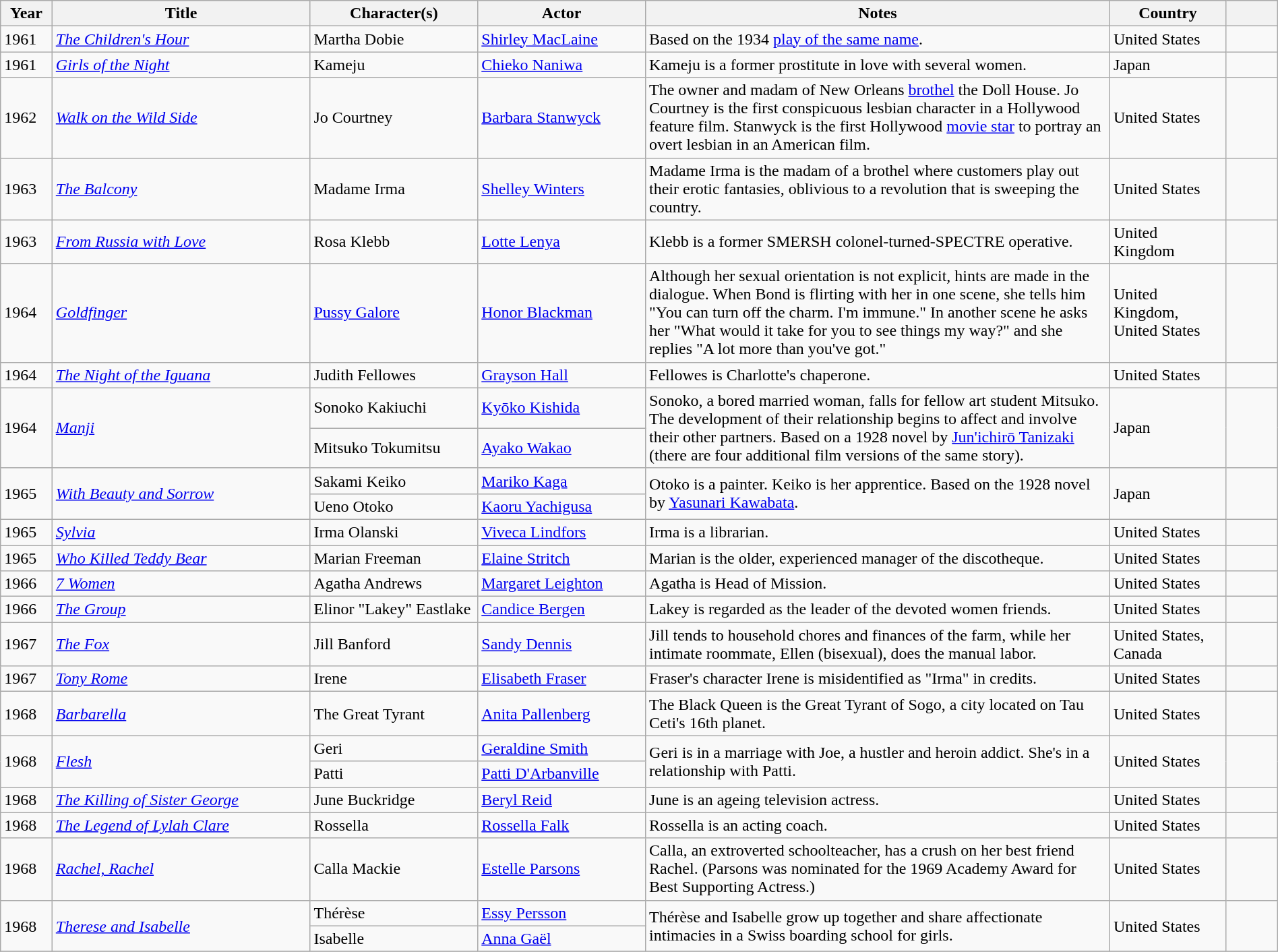<table class="wikitable sortable" style="width: 100%">
<tr>
<th style="width:4%;">Year</th>
<th style="width:20%;">Title</th>
<th style="width:13%;">Character(s)</th>
<th style="width:13%;">Actor</th>
<th style="width:36%;">Notes</th>
<th style="width:9%;">Country</th>
<th style="width:4%;" class="unsortable"></th>
</tr>
<tr>
<td>1961</td>
<td><em><a href='#'>The Children's Hour</a></em></td>
<td>Martha Dobie</td>
<td><a href='#'>Shirley MacLaine</a></td>
<td>Based on the 1934 <a href='#'>play of the same name</a>.</td>
<td>United States</td>
<td></td>
</tr>
<tr>
<td>1961</td>
<td><em><a href='#'>Girls of the Night</a></em></td>
<td>Kameju</td>
<td><a href='#'>Chieko Naniwa</a></td>
<td>Kameju is a former prostitute in love with several women.</td>
<td>Japan</td>
<td></td>
</tr>
<tr>
<td>1962</td>
<td><em><a href='#'>Walk on the Wild Side</a></em></td>
<td>Jo Courtney</td>
<td><a href='#'>Barbara Stanwyck</a></td>
<td>The owner and madam of New Orleans <a href='#'>brothel</a> the Doll House. Jo Courtney is the first conspicuous lesbian character in a Hollywood feature film.  Stanwyck is the first Hollywood <a href='#'>movie star</a> to portray an overt lesbian in an American film.</td>
<td>United States</td>
<td></td>
</tr>
<tr>
<td>1963</td>
<td><em><a href='#'>The Balcony</a></em></td>
<td>Madame Irma</td>
<td><a href='#'>Shelley Winters</a></td>
<td>Madame Irma is the madam of a brothel where customers play out their erotic fantasies, oblivious to a revolution that is sweeping the country.</td>
<td>United States</td>
<td></td>
</tr>
<tr>
<td>1963</td>
<td><em><a href='#'>From Russia with Love</a></em></td>
<td>Rosa Klebb</td>
<td><a href='#'>Lotte Lenya</a></td>
<td>Klebb is a former SMERSH colonel-turned-SPECTRE operative.</td>
<td>United Kingdom</td>
<td></td>
</tr>
<tr>
<td>1964</td>
<td><em><a href='#'>Goldfinger</a></em></td>
<td><a href='#'>Pussy Galore</a></td>
<td><a href='#'>Honor Blackman</a></td>
<td>Although her sexual orientation is not explicit, hints are made in the dialogue. When Bond is flirting with her in one scene, she tells him "You can turn off the charm. I'm immune."  In another scene he asks her "What would it take for you to see things my way?" and she replies "A lot more than you've got."</td>
<td>United Kingdom, United States</td>
<td></td>
</tr>
<tr>
<td>1964</td>
<td><em><a href='#'>The Night of the Iguana</a></em></td>
<td>Judith Fellowes</td>
<td><a href='#'>Grayson Hall</a></td>
<td>Fellowes is Charlotte's chaperone.</td>
<td>United States</td>
<td></td>
</tr>
<tr>
<td rowspan="2">1964</td>
<td rowspan="2"><em><a href='#'>Manji</a></em></td>
<td>Sonoko Kakiuchi</td>
<td><a href='#'>Kyōko Kishida</a></td>
<td rowspan="2">Sonoko, a bored married woman, falls for fellow art student Mitsuko. The development of their relationship begins to affect and involve their other partners.  Based on a 1928 novel by <a href='#'>Jun'ichirō Tanizaki</a> (there are four additional film versions of the same story).</td>
<td rowspan="2">Japan</td>
<td rowspan="2"></td>
</tr>
<tr>
<td>Mitsuko Tokumitsu</td>
<td><a href='#'>Ayako Wakao</a></td>
</tr>
<tr>
<td rowspan="2">1965</td>
<td rowspan="2"><em><a href='#'>With Beauty and Sorrow</a></em></td>
<td>Sakami Keiko</td>
<td><a href='#'>Mariko Kaga</a></td>
<td rowspan="2">Otoko is a painter. Keiko is her apprentice.  Based on the 1928 novel by <a href='#'>Yasunari Kawabata</a>.</td>
<td rowspan="2">Japan</td>
<td rowspan="2"></td>
</tr>
<tr>
<td>Ueno Otoko</td>
<td><a href='#'>Kaoru Yachigusa</a></td>
</tr>
<tr>
<td>1965</td>
<td><em><a href='#'>Sylvia</a></em></td>
<td>Irma Olanski</td>
<td><a href='#'>Viveca Lindfors</a></td>
<td>Irma is a librarian.</td>
<td>United States</td>
<td></td>
</tr>
<tr>
<td>1965</td>
<td><em><a href='#'>Who Killed Teddy Bear</a></em></td>
<td>Marian Freeman</td>
<td><a href='#'>Elaine Stritch</a></td>
<td>Marian is the older, experienced manager of the discotheque.</td>
<td>United States</td>
<td></td>
</tr>
<tr>
<td>1966</td>
<td><em><a href='#'>7 Women</a></em></td>
<td>Agatha Andrews</td>
<td><a href='#'>Margaret Leighton</a></td>
<td>Agatha is Head of Mission.</td>
<td>United States</td>
<td></td>
</tr>
<tr>
<td>1966</td>
<td><em><a href='#'>The Group</a></em></td>
<td>Elinor "Lakey" Eastlake</td>
<td><a href='#'>Candice Bergen</a></td>
<td>Lakey is regarded as the leader of the devoted women friends.</td>
<td>United States</td>
<td></td>
</tr>
<tr>
<td>1967</td>
<td><em><a href='#'>The Fox</a></em></td>
<td>Jill Banford</td>
<td><a href='#'>Sandy Dennis</a></td>
<td>Jill tends to household chores and finances of the farm, while her intimate roommate, Ellen (bisexual), does the manual labor.</td>
<td>United States, Canada</td>
<td></td>
</tr>
<tr>
<td>1967</td>
<td><em><a href='#'>Tony Rome</a></em></td>
<td>Irene</td>
<td><a href='#'>Elisabeth Fraser</a></td>
<td>Fraser's character Irene is misidentified as "Irma" in credits.</td>
<td>United States</td>
<td></td>
</tr>
<tr>
<td>1968</td>
<td><em><a href='#'>Barbarella</a></em></td>
<td>The Great Tyrant</td>
<td><a href='#'>Anita Pallenberg</a></td>
<td>The Black Queen is the Great Tyrant of Sogo, a city located on Tau Ceti's 16th planet.</td>
<td>United States</td>
<td></td>
</tr>
<tr>
<td rowspan="2">1968</td>
<td rowspan="2"><em><a href='#'>Flesh</a></em></td>
<td>Geri</td>
<td><a href='#'>Geraldine Smith</a></td>
<td rowspan="2">Geri is in a marriage with Joe, a hustler and heroin addict. She's in a relationship with Patti.</td>
<td rowspan="2">United States</td>
<td rowspan="2"></td>
</tr>
<tr>
<td>Patti</td>
<td><a href='#'>Patti D'Arbanville</a></td>
</tr>
<tr>
<td>1968</td>
<td><em><a href='#'>The Killing of Sister George</a></em></td>
<td>June Buckridge</td>
<td><a href='#'>Beryl Reid</a></td>
<td>June is an ageing television actress.</td>
<td>United States</td>
<td></td>
</tr>
<tr>
<td>1968</td>
<td><em><a href='#'>The Legend of Lylah Clare</a></em></td>
<td>Rossella</td>
<td><a href='#'>Rossella Falk</a></td>
<td>Rossella is an acting coach.</td>
<td>United States</td>
<td></td>
</tr>
<tr>
<td>1968</td>
<td><em><a href='#'>Rachel, Rachel</a></em></td>
<td>Calla Mackie</td>
<td><a href='#'>Estelle Parsons</a></td>
<td>Calla, an extroverted schoolteacher, has a crush on her best friend Rachel.  (Parsons was nominated for the 1969 Academy Award for Best Supporting Actress.)</td>
<td>United States</td>
<td></td>
</tr>
<tr>
<td rowspan="2">1968</td>
<td rowspan="2"><em><a href='#'>Therese and Isabelle</a></em></td>
<td>Thérèse</td>
<td><a href='#'>Essy Persson</a></td>
<td rowspan="2">Thérèse and Isabelle grow up together and share affectionate intimacies in a Swiss boarding school for girls.</td>
<td rowspan="2">United States</td>
<td rowspan="2"></td>
</tr>
<tr>
<td>Isabelle</td>
<td><a href='#'>Anna Gaël</a></td>
</tr>
<tr>
</tr>
</table>
